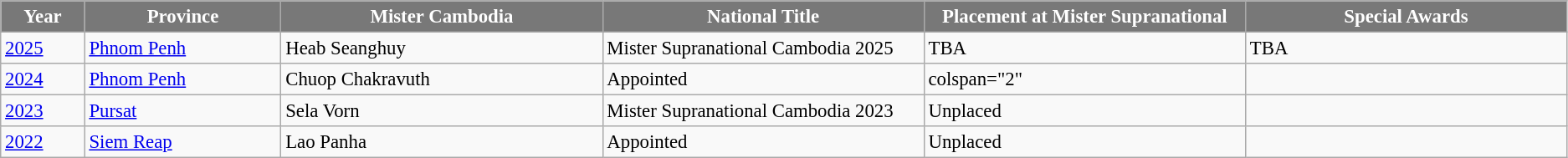<table class="wikitable " style="font-size: 95%;">
<tr>
<th width="60" style="background-color:#787878;color:#FFFFFF;">Year</th>
<th width="150" style="background-color:#787878;color:#FFFFFF;">Province</th>
<th width="250" style="background-color:#787878;color:#FFFFFF;">Mister Cambodia</th>
<th width="250" style="background-color:#787878;color:#FFFFFF;">National Title</th>
<th width="250" style="background-color:#787878;color:#FFFFFF;">Placement at Mister Supranational</th>
<th width="250" style="background-color:#787878;color:#FFFFFF;">Special Awards</th>
</tr>
<tr>
<td><a href='#'>2025</a></td>
<td><a href='#'>Phnom Penh</a></td>
<td>Heab Seanghuy</td>
<td>Mister Supranational Cambodia 2025</td>
<td>TBA</td>
<td>TBA</td>
</tr>
<tr>
<td><a href='#'>2024</a></td>
<td><a href='#'>Phnom Penh</a></td>
<td>Chuop Chakravuth</td>
<td>Appointed</td>
<td>colspan="2" </td>
</tr>
<tr>
<td><a href='#'>2023</a></td>
<td><a href='#'>Pursat</a></td>
<td>Sela Vorn</td>
<td>Mister Supranational Cambodia 2023</td>
<td>Unplaced</td>
<td></td>
</tr>
<tr>
<td><a href='#'>2022</a></td>
<td><a href='#'>Siem Reap</a></td>
<td>Lao Panha</td>
<td>Appointed</td>
<td>Unplaced</td>
<td></td>
</tr>
</table>
